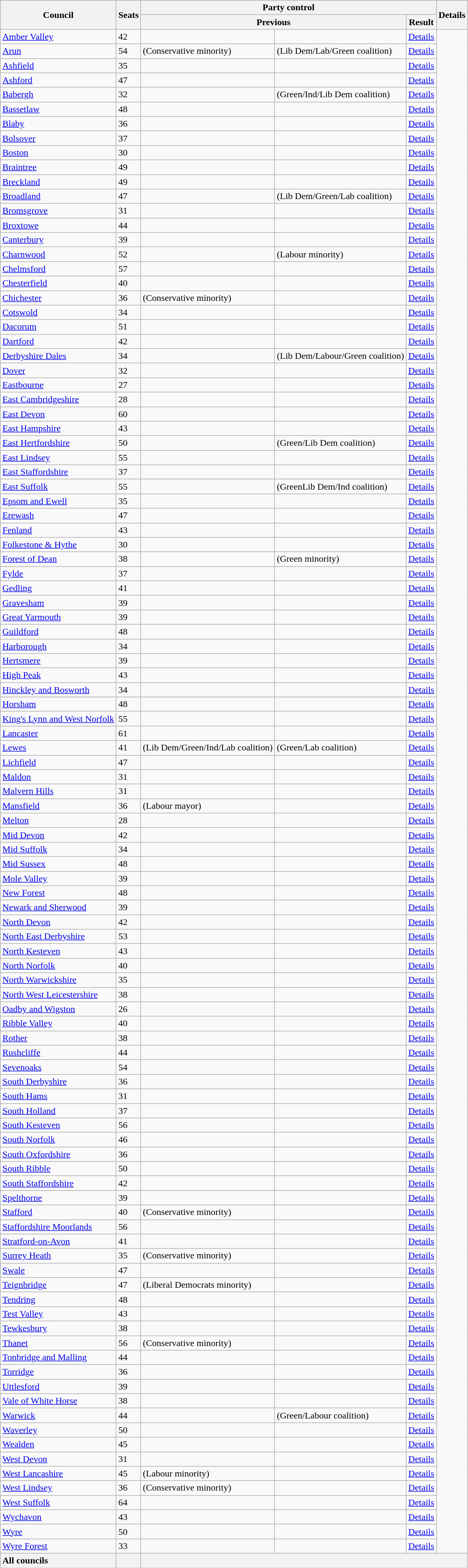<table class="wikitable sortable">
<tr>
<th rowspan="2">Council</th>
<th rowspan="2">Seats</th>
<th colspan="4">Party control</th>
<th rowspan="2">Details</th>
</tr>
<tr>
<th colspan="2">Previous</th>
<th colspan="2">Result</th>
</tr>
<tr>
<td><a href='#'>Amber Valley</a></td>
<td>42</td>
<td></td>
<td></td>
<td><a href='#'>Details</a></td>
</tr>
<tr>
<td><a href='#'>Arun</a></td>
<td>54</td>
<td> (Conservative minority)</td>
<td> (Lib Dem/Lab/Green coalition)</td>
<td><a href='#'>Details</a></td>
</tr>
<tr>
<td><a href='#'>Ashfield</a></td>
<td>35</td>
<td></td>
<td></td>
<td><a href='#'>Details</a></td>
</tr>
<tr>
<td><a href='#'>Ashford</a></td>
<td>47</td>
<td></td>
<td></td>
<td><a href='#'>Details</a></td>
</tr>
<tr>
<td><a href='#'>Babergh</a></td>
<td>32</td>
<td></td>
<td> (Green/Ind/Lib Dem coalition)</td>
<td><a href='#'>Details</a></td>
</tr>
<tr>
<td><a href='#'>Bassetlaw</a></td>
<td>48</td>
<td></td>
<td></td>
<td><a href='#'>Details</a></td>
</tr>
<tr>
<td><a href='#'>Blaby</a></td>
<td>36</td>
<td></td>
<td></td>
<td><a href='#'>Details</a></td>
</tr>
<tr>
<td><a href='#'>Bolsover</a></td>
<td>37</td>
<td></td>
<td></td>
<td><a href='#'>Details</a></td>
</tr>
<tr>
<td><a href='#'>Boston</a></td>
<td>30</td>
<td></td>
<td></td>
<td><a href='#'>Details</a></td>
</tr>
<tr>
<td><a href='#'>Braintree</a></td>
<td>49</td>
<td></td>
<td></td>
<td><a href='#'>Details</a></td>
</tr>
<tr>
<td><a href='#'>Breckland</a></td>
<td>49</td>
<td></td>
<td></td>
<td><a href='#'>Details</a></td>
</tr>
<tr>
<td><a href='#'>Broadland</a></td>
<td>47</td>
<td></td>
<td> (Lib Dem/Green/Lab coalition)</td>
<td><a href='#'>Details</a></td>
</tr>
<tr>
<td><a href='#'>Bromsgrove</a></td>
<td>31</td>
<td></td>
<td></td>
<td><a href='#'>Details</a></td>
</tr>
<tr>
<td><a href='#'>Broxtowe</a></td>
<td>44</td>
<td></td>
<td></td>
<td><a href='#'>Details</a></td>
</tr>
<tr>
<td><a href='#'>Canterbury</a></td>
<td>39</td>
<td></td>
<td></td>
<td><a href='#'>Details</a></td>
</tr>
<tr>
<td><a href='#'>Charnwood</a></td>
<td>52</td>
<td></td>
<td> (Labour minority)</td>
<td><a href='#'>Details</a></td>
</tr>
<tr>
<td><a href='#'>Chelmsford</a></td>
<td>57</td>
<td></td>
<td></td>
<td><a href='#'>Details</a></td>
</tr>
<tr>
<td><a href='#'>Chesterfield</a></td>
<td>40</td>
<td></td>
<td></td>
<td><a href='#'>Details</a></td>
</tr>
<tr>
<td><a href='#'>Chichester</a></td>
<td>36</td>
<td> (Conservative minority)</td>
<td></td>
<td><a href='#'>Details</a></td>
</tr>
<tr>
<td><a href='#'>Cotswold</a></td>
<td>34</td>
<td></td>
<td></td>
<td><a href='#'>Details</a></td>
</tr>
<tr>
<td><a href='#'>Dacorum</a></td>
<td>51</td>
<td></td>
<td></td>
<td><a href='#'>Details</a></td>
</tr>
<tr>
<td><a href='#'>Dartford</a></td>
<td>42</td>
<td></td>
<td></td>
<td><a href='#'>Details</a></td>
</tr>
<tr>
<td><a href='#'>Derbyshire Dales</a></td>
<td>34</td>
<td></td>
<td> (Lib Dem/Labour/Green coalition)</td>
<td><a href='#'>Details</a></td>
</tr>
<tr>
<td><a href='#'>Dover</a></td>
<td>32</td>
<td></td>
<td></td>
<td><a href='#'>Details</a></td>
</tr>
<tr>
<td><a href='#'>Eastbourne</a></td>
<td>27</td>
<td></td>
<td></td>
<td><a href='#'>Details</a></td>
</tr>
<tr>
<td><a href='#'>East Cambridgeshire</a></td>
<td>28</td>
<td></td>
<td></td>
<td><a href='#'>Details</a></td>
</tr>
<tr>
<td><a href='#'>East Devon</a></td>
<td>60</td>
<td></td>
<td></td>
<td><a href='#'>Details</a></td>
</tr>
<tr>
<td><a href='#'>East Hampshire</a></td>
<td>43</td>
<td></td>
<td></td>
<td><a href='#'>Details</a></td>
</tr>
<tr>
<td><a href='#'>East Hertfordshire</a></td>
<td>50</td>
<td></td>
<td> (Green/Lib Dem coalition)</td>
<td><a href='#'>Details</a></td>
</tr>
<tr>
<td><a href='#'>East Lindsey</a></td>
<td>55</td>
<td></td>
<td></td>
<td><a href='#'>Details</a></td>
</tr>
<tr>
<td><a href='#'>East Staffordshire</a></td>
<td>37</td>
<td></td>
<td></td>
<td><a href='#'>Details</a></td>
</tr>
<tr>
<td><a href='#'>East Suffolk</a></td>
<td>55</td>
<td></td>
<td> (GreenLib Dem/Ind coalition)</td>
<td><a href='#'>Details</a></td>
</tr>
<tr>
<td><a href='#'>Epsom and Ewell</a></td>
<td>35</td>
<td></td>
<td></td>
<td><a href='#'>Details</a></td>
</tr>
<tr>
<td><a href='#'>Erewash</a></td>
<td>47</td>
<td></td>
<td></td>
<td><a href='#'>Details</a></td>
</tr>
<tr>
<td><a href='#'>Fenland</a></td>
<td>43</td>
<td></td>
<td></td>
<td><a href='#'>Details</a></td>
</tr>
<tr>
<td><a href='#'>Folkestone & Hythe</a></td>
<td>30</td>
<td></td>
<td></td>
<td><a href='#'>Details</a></td>
</tr>
<tr>
<td><a href='#'>Forest of Dean</a></td>
<td>38</td>
<td></td>
<td> (Green minority)</td>
<td><a href='#'>Details</a></td>
</tr>
<tr>
<td><a href='#'>Fylde</a></td>
<td>37</td>
<td></td>
<td></td>
<td><a href='#'>Details</a></td>
</tr>
<tr>
<td><a href='#'>Gedling</a></td>
<td>41</td>
<td></td>
<td></td>
<td><a href='#'>Details</a></td>
</tr>
<tr>
<td><a href='#'>Gravesham</a></td>
<td>39</td>
<td></td>
<td></td>
<td><a href='#'>Details</a></td>
</tr>
<tr>
<td><a href='#'>Great Yarmouth</a></td>
<td>39</td>
<td></td>
<td></td>
<td><a href='#'>Details</a></td>
</tr>
<tr>
<td><a href='#'>Guildford</a></td>
<td>48</td>
<td></td>
<td></td>
<td><a href='#'>Details</a></td>
</tr>
<tr>
<td><a href='#'>Harborough</a></td>
<td>34</td>
<td></td>
<td></td>
<td><a href='#'>Details</a></td>
</tr>
<tr>
<td><a href='#'>Hertsmere</a></td>
<td>39</td>
<td></td>
<td></td>
<td><a href='#'>Details</a></td>
</tr>
<tr>
<td><a href='#'>High Peak</a></td>
<td>43</td>
<td></td>
<td></td>
<td><a href='#'>Details</a></td>
</tr>
<tr>
<td><a href='#'>Hinckley and Bosworth</a></td>
<td>34</td>
<td></td>
<td></td>
<td><a href='#'>Details</a></td>
</tr>
<tr>
<td><a href='#'>Horsham</a></td>
<td>48</td>
<td></td>
<td></td>
<td><a href='#'>Details</a></td>
</tr>
<tr>
<td><a href='#'>King's Lynn and West Norfolk</a></td>
<td>55</td>
<td></td>
<td></td>
<td><a href='#'>Details</a></td>
</tr>
<tr>
<td><a href='#'>Lancaster</a></td>
<td>61</td>
<td></td>
<td></td>
<td><a href='#'>Details</a></td>
</tr>
<tr>
<td><a href='#'>Lewes</a></td>
<td>41</td>
<td> (Lib Dem/Green/Ind/Lab coalition)</td>
<td> (Green/Lab coalition)</td>
<td><a href='#'>Details</a></td>
</tr>
<tr>
<td><a href='#'>Lichfield</a></td>
<td>47</td>
<td></td>
<td></td>
<td><a href='#'>Details</a></td>
</tr>
<tr>
<td><a href='#'>Maldon</a></td>
<td>31</td>
<td></td>
<td></td>
<td><a href='#'>Details</a></td>
</tr>
<tr>
<td><a href='#'>Malvern Hills</a></td>
<td>31</td>
<td></td>
<td></td>
<td><a href='#'>Details</a></td>
</tr>
<tr>
<td><a href='#'>Mansfield</a></td>
<td>36</td>
<td> (Labour mayor)</td>
<td></td>
<td><a href='#'>Details</a></td>
</tr>
<tr>
<td><a href='#'>Melton</a></td>
<td>28</td>
<td></td>
<td></td>
<td><a href='#'>Details</a></td>
</tr>
<tr>
<td><a href='#'>Mid Devon</a></td>
<td>42</td>
<td></td>
<td></td>
<td><a href='#'>Details</a></td>
</tr>
<tr>
<td><a href='#'>Mid Suffolk</a></td>
<td>34</td>
<td></td>
<td></td>
<td><a href='#'>Details</a></td>
</tr>
<tr>
<td><a href='#'>Mid Sussex</a></td>
<td>48</td>
<td></td>
<td></td>
<td><a href='#'>Details</a></td>
</tr>
<tr>
<td><a href='#'>Mole Valley</a></td>
<td>39</td>
<td></td>
<td></td>
<td><a href='#'>Details</a></td>
</tr>
<tr>
<td><a href='#'>New Forest</a></td>
<td>48</td>
<td></td>
<td></td>
<td><a href='#'>Details</a></td>
</tr>
<tr>
<td><a href='#'>Newark and Sherwood</a></td>
<td>39</td>
<td></td>
<td></td>
<td><a href='#'>Details</a></td>
</tr>
<tr>
<td><a href='#'>North Devon</a></td>
<td>42</td>
<td></td>
<td></td>
<td><a href='#'>Details</a></td>
</tr>
<tr>
<td><a href='#'>North East Derbyshire</a></td>
<td>53</td>
<td></td>
<td></td>
<td><a href='#'>Details</a></td>
</tr>
<tr>
<td><a href='#'>North Kesteven</a></td>
<td>43</td>
<td></td>
<td></td>
<td><a href='#'>Details</a></td>
</tr>
<tr>
<td><a href='#'>North Norfolk</a></td>
<td>40</td>
<td></td>
<td></td>
<td><a href='#'>Details</a></td>
</tr>
<tr>
<td><a href='#'>North Warwickshire</a></td>
<td>35</td>
<td></td>
<td></td>
<td><a href='#'>Details</a></td>
</tr>
<tr>
<td><a href='#'>North West Leicestershire</a></td>
<td>38</td>
<td></td>
<td></td>
<td><a href='#'>Details</a></td>
</tr>
<tr>
<td><a href='#'>Oadby and Wigston</a></td>
<td>26</td>
<td></td>
<td></td>
<td><a href='#'>Details</a></td>
</tr>
<tr>
<td><a href='#'>Ribble Valley</a></td>
<td>40</td>
<td></td>
<td></td>
<td><a href='#'>Details</a></td>
</tr>
<tr>
<td><a href='#'>Rother</a></td>
<td>38</td>
<td></td>
<td></td>
<td><a href='#'>Details</a></td>
</tr>
<tr>
<td><a href='#'>Rushcliffe</a></td>
<td>44</td>
<td></td>
<td></td>
<td><a href='#'>Details</a></td>
</tr>
<tr>
<td><a href='#'>Sevenoaks</a></td>
<td>54</td>
<td></td>
<td></td>
<td><a href='#'>Details</a></td>
</tr>
<tr>
<td><a href='#'>South Derbyshire</a></td>
<td>36</td>
<td></td>
<td></td>
<td><a href='#'>Details</a></td>
</tr>
<tr>
<td><a href='#'>South Hams</a></td>
<td>31</td>
<td></td>
<td></td>
<td><a href='#'>Details</a></td>
</tr>
<tr>
<td><a href='#'>South Holland</a></td>
<td>37</td>
<td></td>
<td></td>
<td><a href='#'>Details</a></td>
</tr>
<tr>
<td><a href='#'>South Kesteven</a></td>
<td>56</td>
<td></td>
<td></td>
<td><a href='#'>Details</a></td>
</tr>
<tr>
<td><a href='#'>South Norfolk</a></td>
<td>46</td>
<td></td>
<td></td>
<td><a href='#'>Details</a></td>
</tr>
<tr>
<td><a href='#'>South Oxfordshire</a></td>
<td>36</td>
<td></td>
<td></td>
<td><a href='#'>Details</a></td>
</tr>
<tr>
<td><a href='#'>South Ribble</a></td>
<td>50</td>
<td></td>
<td></td>
<td><a href='#'>Details</a></td>
</tr>
<tr>
<td><a href='#'>South Staffordshire</a></td>
<td>42</td>
<td></td>
<td></td>
<td><a href='#'>Details</a></td>
</tr>
<tr>
<td><a href='#'>Spelthorne</a></td>
<td>39</td>
<td></td>
<td></td>
<td><a href='#'>Details</a></td>
</tr>
<tr>
<td><a href='#'>Stafford</a></td>
<td>40</td>
<td> (Conservative minority)</td>
<td></td>
<td><a href='#'>Details</a></td>
</tr>
<tr>
<td><a href='#'>Staffordshire Moorlands</a></td>
<td>56</td>
<td></td>
<td></td>
<td><a href='#'>Details</a></td>
</tr>
<tr>
<td><a href='#'>Stratford-on-Avon</a></td>
<td>41</td>
<td></td>
<td></td>
<td><a href='#'>Details</a></td>
</tr>
<tr>
<td><a href='#'>Surrey Heath</a></td>
<td>35</td>
<td> (Conservative minority)</td>
<td></td>
<td><a href='#'>Details</a></td>
</tr>
<tr>
<td><a href='#'>Swale</a></td>
<td>47</td>
<td></td>
<td></td>
<td><a href='#'>Details</a></td>
</tr>
<tr>
<td><a href='#'>Teignbridge</a></td>
<td>47</td>
<td> (Liberal Democrats minority)</td>
<td></td>
<td><a href='#'>Details</a></td>
</tr>
<tr>
<td><a href='#'>Tendring</a></td>
<td>48</td>
<td></td>
<td></td>
<td><a href='#'>Details</a></td>
</tr>
<tr>
<td><a href='#'>Test Valley</a></td>
<td>43</td>
<td></td>
<td></td>
<td><a href='#'>Details</a></td>
</tr>
<tr>
<td><a href='#'>Tewkesbury</a></td>
<td>38</td>
<td></td>
<td></td>
<td><a href='#'>Details</a></td>
</tr>
<tr>
<td><a href='#'>Thanet</a></td>
<td>56</td>
<td> (Conservative minority)</td>
<td></td>
<td><a href='#'>Details</a></td>
</tr>
<tr>
<td><a href='#'>Tonbridge and Malling</a></td>
<td>44</td>
<td></td>
<td></td>
<td><a href='#'>Details</a></td>
</tr>
<tr>
<td><a href='#'>Torridge</a></td>
<td>36</td>
<td></td>
<td></td>
<td><a href='#'>Details</a></td>
</tr>
<tr>
<td><a href='#'>Uttlesford</a></td>
<td>39</td>
<td></td>
<td></td>
<td><a href='#'>Details</a></td>
</tr>
<tr>
<td><a href='#'>Vale of White Horse</a></td>
<td>38</td>
<td></td>
<td></td>
<td><a href='#'>Details</a></td>
</tr>
<tr>
<td><a href='#'>Warwick</a></td>
<td>44</td>
<td></td>
<td> (Green/Labour coalition)</td>
<td><a href='#'>Details</a></td>
</tr>
<tr>
<td><a href='#'>Waverley</a></td>
<td>50</td>
<td></td>
<td></td>
<td><a href='#'>Details</a></td>
</tr>
<tr>
<td><a href='#'>Wealden</a></td>
<td>45</td>
<td></td>
<td></td>
<td><a href='#'>Details</a></td>
</tr>
<tr>
<td><a href='#'>West Devon</a></td>
<td>31</td>
<td></td>
<td></td>
<td><a href='#'>Details</a></td>
</tr>
<tr>
<td><a href='#'>West Lancashire</a></td>
<td>45</td>
<td> (Labour minority)</td>
<td></td>
<td><a href='#'>Details</a></td>
</tr>
<tr>
<td><a href='#'>West Lindsey</a></td>
<td>36</td>
<td> (Conservative minority)</td>
<td></td>
<td><a href='#'>Details</a></td>
</tr>
<tr>
<td><a href='#'>West Suffolk</a></td>
<td>64</td>
<td></td>
<td></td>
<td><a href='#'>Details</a></td>
</tr>
<tr>
<td><a href='#'>Wychavon</a></td>
<td>43</td>
<td></td>
<td></td>
<td><a href='#'>Details</a></td>
</tr>
<tr>
<td><a href='#'>Wyre</a></td>
<td>50</td>
<td></td>
<td></td>
<td><a href='#'>Details</a></td>
</tr>
<tr>
<td><a href='#'>Wyre Forest</a></td>
<td>33</td>
<td></td>
<td></td>
<td><a href='#'>Details</a></td>
</tr>
<tr class="sortbottom">
<th style="text-align:left;">All councils</th>
<th></th>
<th colspan="5"></th>
</tr>
</table>
